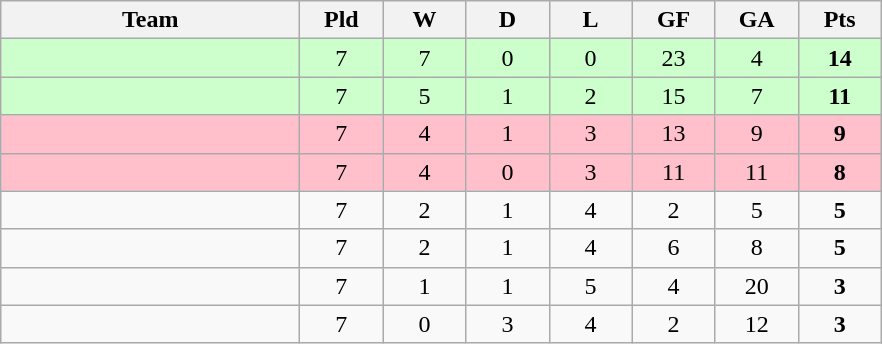<table class="wikitable" style="text-align:center">
<tr>
<th style="width:12em">Team</th>
<th style="width:3em">Pld</th>
<th style="width:3em">W</th>
<th style="width:3em">D</th>
<th style="width:3em">L</th>
<th style="width:3em">GF</th>
<th style="width:3em">GA</th>
<th style="width:3em">Pts</th>
</tr>
<tr style="background:#ccffcc;">
<td align=left></td>
<td>7</td>
<td>7</td>
<td>0</td>
<td>0</td>
<td>23</td>
<td>4</td>
<td><strong>14</strong></td>
</tr>
<tr style="background:#ccffcc;">
<td align=left></td>
<td>7</td>
<td>5</td>
<td>1</td>
<td>2</td>
<td>15</td>
<td>7</td>
<td><strong>11</strong></td>
</tr>
<tr style="background:pink;">
<td align=left></td>
<td>7</td>
<td>4</td>
<td>1</td>
<td>3</td>
<td>13</td>
<td>9</td>
<td><strong>9</strong></td>
</tr>
<tr style="background:pink;">
<td align=left></td>
<td>7</td>
<td>4</td>
<td>0</td>
<td>3</td>
<td>11</td>
<td>11</td>
<td><strong>8</strong></td>
</tr>
<tr>
<td align=left></td>
<td>7</td>
<td>2</td>
<td>1</td>
<td>4</td>
<td>2</td>
<td>5</td>
<td><strong>5</strong></td>
</tr>
<tr>
<td align=left></td>
<td>7</td>
<td>2</td>
<td>1</td>
<td>4</td>
<td>6</td>
<td>8</td>
<td><strong>5</strong></td>
</tr>
<tr>
<td align=left></td>
<td>7</td>
<td>1</td>
<td>1</td>
<td>5</td>
<td>4</td>
<td>20</td>
<td><strong>3</strong></td>
</tr>
<tr>
<td align=left></td>
<td>7</td>
<td>0</td>
<td>3</td>
<td>4</td>
<td>2</td>
<td>12</td>
<td><strong>3</strong></td>
</tr>
</table>
